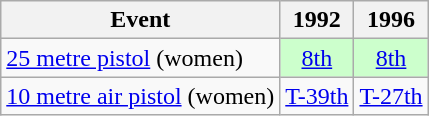<table class="wikitable" style="text-align: center">
<tr>
<th>Event</th>
<th>1992</th>
<th>1996</th>
</tr>
<tr>
<td align=left><a href='#'>25 metre pistol</a> (women)</td>
<td style="background: #ccffcc"><a href='#'>8th</a></td>
<td style="background: #ccffcc"><a href='#'>8th</a></td>
</tr>
<tr>
<td align=left><a href='#'>10 metre air pistol</a> (women)</td>
<td><a href='#'>T-39th</a></td>
<td><a href='#'>T-27th</a></td>
</tr>
</table>
